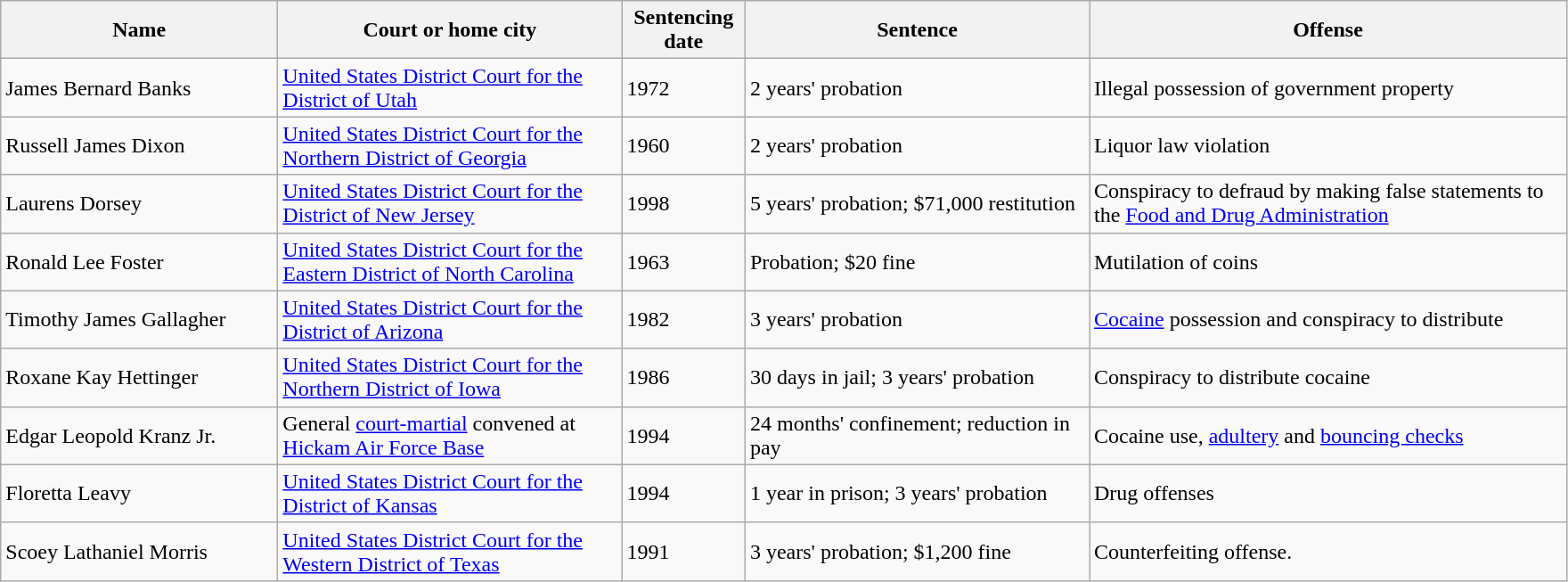<table class="wikitable">
<tr>
<th style="width:200px;">Name</th>
<th style="width:250px;">Court or home city</th>
<th style="width:85px;">Sentencing date</th>
<th style="width:250px;">Sentence</th>
<th style="width:350px;">Offense</th>
</tr>
<tr>
<td>James Bernard Banks</td>
<td><a href='#'>United States District Court for the District of Utah</a></td>
<td>1972</td>
<td>2 years' probation</td>
<td>Illegal possession of government property</td>
</tr>
<tr>
<td>Russell James Dixon</td>
<td><a href='#'>United States District Court for the Northern District of Georgia</a></td>
<td>1960</td>
<td>2 years' probation</td>
<td>Liquor law violation</td>
</tr>
<tr>
<td>Laurens Dorsey</td>
<td><a href='#'>United States District Court for the District of New Jersey</a></td>
<td>1998</td>
<td>5 years' probation; $71,000 restitution</td>
<td>Conspiracy to defraud by making false statements to the <a href='#'>Food and Drug Administration</a></td>
</tr>
<tr>
<td>Ronald Lee Foster</td>
<td><a href='#'>United States District Court for the Eastern District of North Carolina</a></td>
<td>1963</td>
<td>Probation; $20 fine</td>
<td>Mutilation of coins</td>
</tr>
<tr>
<td>Timothy James Gallagher</td>
<td><a href='#'>United States District Court for the District of Arizona</a></td>
<td>1982</td>
<td>3 years' probation</td>
<td><a href='#'>Cocaine</a> possession and conspiracy to distribute</td>
</tr>
<tr>
<td>Roxane Kay Hettinger</td>
<td><a href='#'>United States District Court for the Northern District of Iowa</a></td>
<td>1986</td>
<td>30 days in jail; 3 years' probation</td>
<td>Conspiracy to distribute cocaine</td>
</tr>
<tr>
<td>Edgar Leopold Kranz Jr.</td>
<td>General <a href='#'>court-martial</a> convened at <a href='#'>Hickam Air Force Base</a></td>
<td>1994</td>
<td>24 months' confinement; reduction in pay</td>
<td>Cocaine use, <a href='#'>adultery</a> and <a href='#'>bouncing checks</a></td>
</tr>
<tr>
<td>Floretta Leavy</td>
<td><a href='#'>United States District Court for the District of Kansas</a></td>
<td>1994</td>
<td>1 year in prison; 3 years' probation</td>
<td>Drug offenses</td>
</tr>
<tr>
<td>Scoey Lathaniel Morris</td>
<td><a href='#'>United States District Court for the Western District of Texas</a></td>
<td>1991</td>
<td>3 years' probation; $1,200 fine</td>
<td>Counterfeiting offense.</td>
</tr>
</table>
